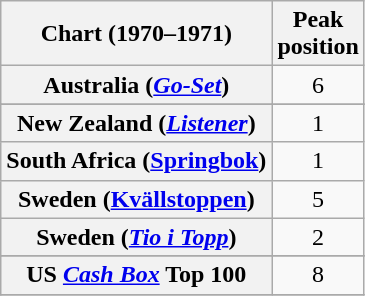<table class="wikitable sortable plainrowheaders">
<tr>
<th>Chart (1970–1971)</th>
<th>Peak<br>position</th>
</tr>
<tr>
<th scope="row">Australia (<em><a href='#'>Go-Set</a></em>)</th>
<td style="text-align:center;">6</td>
</tr>
<tr>
</tr>
<tr>
</tr>
<tr>
</tr>
<tr>
</tr>
<tr>
</tr>
<tr>
</tr>
<tr>
</tr>
<tr>
</tr>
<tr>
</tr>
<tr>
<th scope="row">New Zealand (<em><a href='#'>Listener</a></em>)</th>
<td style="text-align:center;">1</td>
</tr>
<tr>
<th scope="row">South Africa (<a href='#'>Springbok</a>)</th>
<td style="text-align:center;">1</td>
</tr>
<tr>
<th scope="row">Sweden (<a href='#'>Kvällstoppen</a>)</th>
<td style="text-align:center;">5</td>
</tr>
<tr>
<th scope="row">Sweden (<em><a href='#'>Tio i Topp</a></em>)</th>
<td style="text-align:center;">2</td>
</tr>
<tr>
</tr>
<tr>
</tr>
<tr>
</tr>
<tr>
</tr>
<tr>
<th scope="row">US <a href='#'><em>Cash Box</em></a> Top 100</th>
<td align="center">8</td>
</tr>
<tr>
</tr>
</table>
